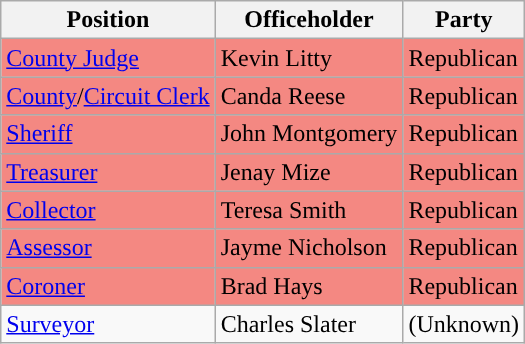<table class="wikitable">
<tr>
<th>Position</th>
<th>Officeholder</th>
<th>Party</th>
</tr>
<tr style="background-color:#F48882;">
<td><a href='#'>County Judge</a></td>
<td>Kevin Litty</td>
<td>Republican</td>
</tr>
<tr style="background-color:#F48882;">
<td><a href='#'>County</a>/<a href='#'>Circuit Clerk</a></td>
<td>Canda Reese</td>
<td>Republican</td>
</tr>
<tr style="background-color:#F48882;">
<td><a href='#'>Sheriff</a></td>
<td>John Montgomery</td>
<td>Republican</td>
</tr>
<tr style="background-color:#F48882;">
<td><a href='#'>Treasurer</a></td>
<td>Jenay Mize</td>
<td>Republican</td>
</tr>
<tr style="background-color:#F48882;">
<td><a href='#'>Collector</a></td>
<td>Teresa Smith</td>
<td>Republican</td>
</tr>
<tr style="background-color:#F48882;">
<td><a href='#'>Assessor</a></td>
<td>Jayme Nicholson</td>
<td>Republican</td>
</tr>
<tr style="background-color:#F48882;">
<td><a href='#'>Coroner</a></td>
<td>Brad Hays</td>
<td>Republican</td>
</tr>
<tr>
<td><a href='#'>Surveyor</a></td>
<td>Charles Slater</td>
<td>(Unknown)</td>
</tr>
</table>
